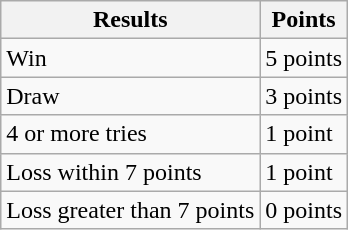<table class="wikitable">
<tr>
<th>Results</th>
<th>Points</th>
</tr>
<tr>
<td>Win</td>
<td>5 points</td>
</tr>
<tr>
<td>Draw</td>
<td>3 points</td>
</tr>
<tr>
<td>4 or more tries</td>
<td>1 point</td>
</tr>
<tr>
<td>Loss within 7 points</td>
<td>1 point</td>
</tr>
<tr>
<td>Loss greater than 7 points</td>
<td>0 points</td>
</tr>
</table>
